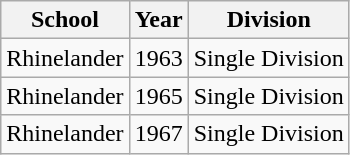<table class="wikitable">
<tr>
<th>School</th>
<th>Year</th>
<th>Division</th>
</tr>
<tr>
<td>Rhinelander</td>
<td>1963</td>
<td>Single Division</td>
</tr>
<tr>
<td>Rhinelander</td>
<td>1965</td>
<td>Single Division</td>
</tr>
<tr>
<td>Rhinelander</td>
<td>1967</td>
<td>Single Division</td>
</tr>
</table>
